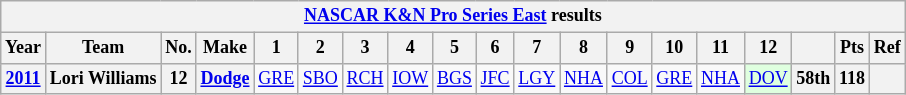<table class="wikitable" style="text-align:center; font-size:75%">
<tr>
<th colspan=19><a href='#'>NASCAR K&N Pro Series East</a> results</th>
</tr>
<tr>
<th>Year</th>
<th>Team</th>
<th>No.</th>
<th>Make</th>
<th>1</th>
<th>2</th>
<th>3</th>
<th>4</th>
<th>5</th>
<th>6</th>
<th>7</th>
<th>8</th>
<th>9</th>
<th>10</th>
<th>11</th>
<th>12</th>
<th></th>
<th>Pts</th>
<th>Ref</th>
</tr>
<tr>
<th><a href='#'>2011</a></th>
<th>Lori Williams</th>
<th>12</th>
<th><a href='#'>Dodge</a></th>
<td><a href='#'>GRE</a></td>
<td><a href='#'>SBO</a></td>
<td><a href='#'>RCH</a></td>
<td><a href='#'>IOW</a></td>
<td><a href='#'>BGS</a></td>
<td><a href='#'>JFC</a></td>
<td><a href='#'>LGY</a></td>
<td><a href='#'>NHA</a></td>
<td><a href='#'>COL</a></td>
<td><a href='#'>GRE</a></td>
<td><a href='#'>NHA</a></td>
<td style="background:#DFFFDF;"><a href='#'>DOV</a><br></td>
<th>58th</th>
<th>118</th>
<th></th>
</tr>
</table>
